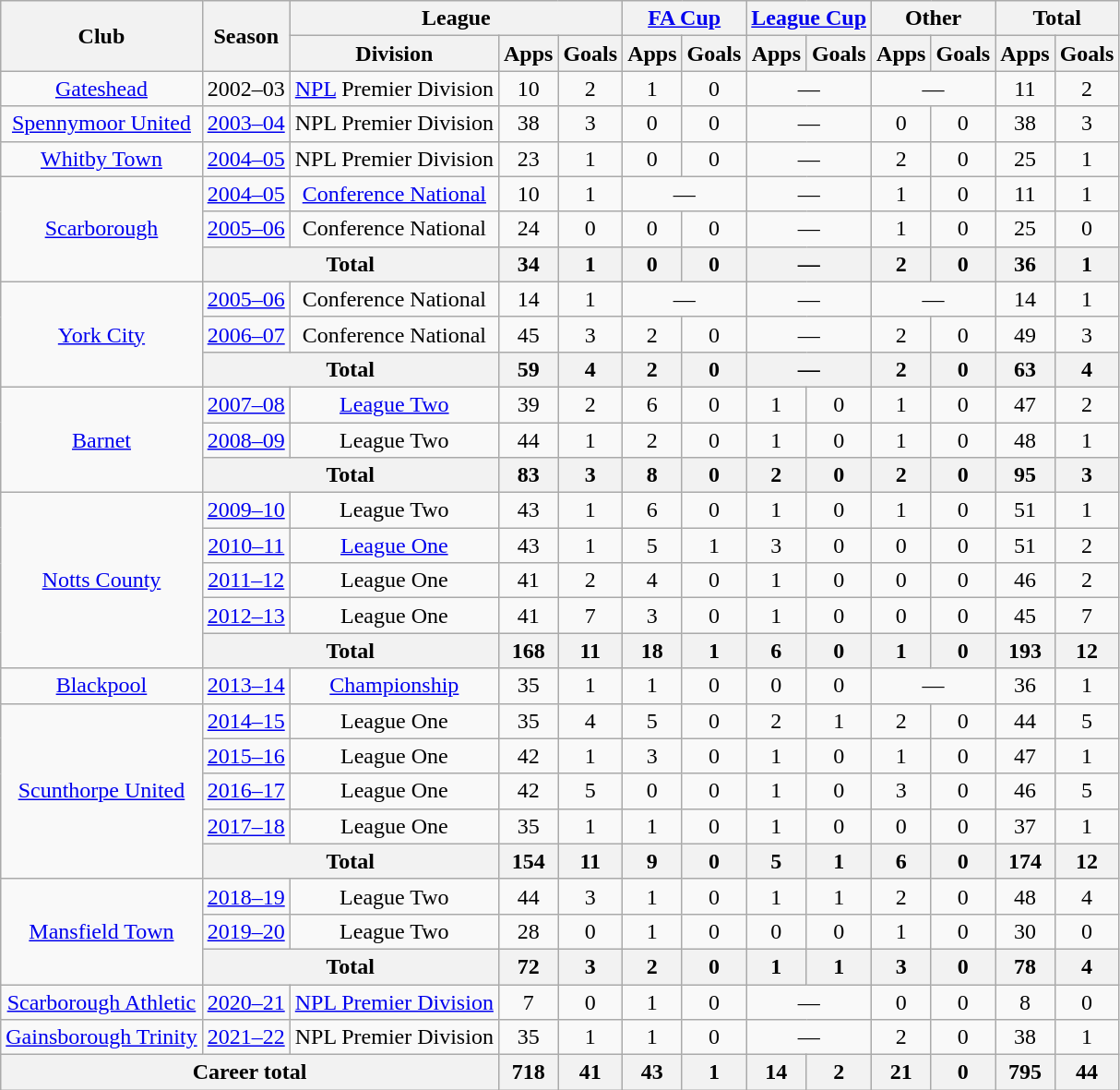<table class=wikitable style=text-align:center>
<tr>
<th rowspan=2>Club</th>
<th rowspan=2>Season</th>
<th colspan=3>League</th>
<th colspan=2><a href='#'>FA Cup</a></th>
<th colspan=2><a href='#'>League Cup</a></th>
<th colspan=2>Other</th>
<th colspan=2>Total</th>
</tr>
<tr>
<th>Division</th>
<th>Apps</th>
<th>Goals</th>
<th>Apps</th>
<th>Goals</th>
<th>Apps</th>
<th>Goals</th>
<th>Apps</th>
<th>Goals</th>
<th>Apps</th>
<th>Goals</th>
</tr>
<tr>
<td><a href='#'>Gateshead</a></td>
<td>2002–03</td>
<td><a href='#'>NPL</a> Premier Division</td>
<td>10</td>
<td>2</td>
<td>1</td>
<td>0</td>
<td colspan=2>—</td>
<td colspan=2>—</td>
<td>11</td>
<td>2</td>
</tr>
<tr>
<td><a href='#'>Spennymoor United</a></td>
<td><a href='#'>2003–04</a></td>
<td>NPL Premier Division</td>
<td>38</td>
<td>3</td>
<td>0</td>
<td>0</td>
<td colspan=2>—</td>
<td>0</td>
<td>0</td>
<td>38</td>
<td>3</td>
</tr>
<tr>
<td><a href='#'>Whitby Town</a></td>
<td><a href='#'>2004–05</a></td>
<td>NPL Premier Division</td>
<td>23</td>
<td>1</td>
<td>0</td>
<td>0</td>
<td colspan=2>—</td>
<td>2</td>
<td>0</td>
<td>25</td>
<td>1</td>
</tr>
<tr>
<td rowspan=3><a href='#'>Scarborough</a></td>
<td><a href='#'>2004–05</a></td>
<td><a href='#'>Conference National</a></td>
<td>10</td>
<td>1</td>
<td colspan=2>—</td>
<td colspan=2>—</td>
<td>1</td>
<td>0</td>
<td>11</td>
<td>1</td>
</tr>
<tr>
<td><a href='#'>2005–06</a></td>
<td>Conference National</td>
<td>24</td>
<td>0</td>
<td>0</td>
<td>0</td>
<td colspan=2>—</td>
<td>1</td>
<td>0</td>
<td>25</td>
<td>0</td>
</tr>
<tr>
<th colspan=2>Total</th>
<th>34</th>
<th>1</th>
<th>0</th>
<th>0</th>
<th colspan=2>—</th>
<th>2</th>
<th>0</th>
<th>36</th>
<th>1</th>
</tr>
<tr>
<td rowspan=3><a href='#'>York City</a></td>
<td><a href='#'>2005–06</a></td>
<td>Conference National</td>
<td>14</td>
<td>1</td>
<td colspan=2>—</td>
<td colspan=2>—</td>
<td colspan=2>—</td>
<td>14</td>
<td>1</td>
</tr>
<tr>
<td><a href='#'>2006–07</a></td>
<td>Conference National</td>
<td>45</td>
<td>3</td>
<td>2</td>
<td>0</td>
<td colspan=2>—</td>
<td>2</td>
<td>0</td>
<td>49</td>
<td>3</td>
</tr>
<tr>
<th colspan=2>Total</th>
<th>59</th>
<th>4</th>
<th>2</th>
<th>0</th>
<th colspan=2>—</th>
<th>2</th>
<th>0</th>
<th>63</th>
<th>4</th>
</tr>
<tr>
<td rowspan=3><a href='#'>Barnet</a></td>
<td><a href='#'>2007–08</a></td>
<td><a href='#'>League Two</a></td>
<td>39</td>
<td>2</td>
<td>6</td>
<td>0</td>
<td>1</td>
<td>0</td>
<td>1</td>
<td>0</td>
<td>47</td>
<td>2</td>
</tr>
<tr>
<td><a href='#'>2008–09</a></td>
<td>League Two</td>
<td>44</td>
<td>1</td>
<td>2</td>
<td>0</td>
<td>1</td>
<td>0</td>
<td>1</td>
<td>0</td>
<td>48</td>
<td>1</td>
</tr>
<tr>
<th colspan=2>Total</th>
<th>83</th>
<th>3</th>
<th>8</th>
<th>0</th>
<th>2</th>
<th>0</th>
<th>2</th>
<th>0</th>
<th>95</th>
<th>3</th>
</tr>
<tr>
<td rowspan=5><a href='#'>Notts County</a></td>
<td><a href='#'>2009–10</a></td>
<td>League Two</td>
<td>43</td>
<td>1</td>
<td>6</td>
<td>0</td>
<td>1</td>
<td>0</td>
<td>1</td>
<td>0</td>
<td>51</td>
<td>1</td>
</tr>
<tr>
<td><a href='#'>2010–11</a></td>
<td><a href='#'>League One</a></td>
<td>43</td>
<td>1</td>
<td>5</td>
<td>1</td>
<td>3</td>
<td>0</td>
<td>0</td>
<td>0</td>
<td>51</td>
<td>2</td>
</tr>
<tr>
<td><a href='#'>2011–12</a></td>
<td>League One</td>
<td>41</td>
<td>2</td>
<td>4</td>
<td>0</td>
<td>1</td>
<td>0</td>
<td>0</td>
<td>0</td>
<td>46</td>
<td>2</td>
</tr>
<tr>
<td><a href='#'>2012–13</a></td>
<td>League One</td>
<td>41</td>
<td>7</td>
<td>3</td>
<td>0</td>
<td>1</td>
<td>0</td>
<td>0</td>
<td>0</td>
<td>45</td>
<td>7</td>
</tr>
<tr>
<th colspan=2>Total</th>
<th>168</th>
<th>11</th>
<th>18</th>
<th>1</th>
<th>6</th>
<th>0</th>
<th>1</th>
<th>0</th>
<th>193</th>
<th>12</th>
</tr>
<tr>
<td><a href='#'>Blackpool</a></td>
<td><a href='#'>2013–14</a></td>
<td><a href='#'>Championship</a></td>
<td>35</td>
<td>1</td>
<td>1</td>
<td>0</td>
<td>0</td>
<td>0</td>
<td colspan=2>—</td>
<td>36</td>
<td>1</td>
</tr>
<tr>
<td rowspan=5><a href='#'>Scunthorpe United</a></td>
<td><a href='#'>2014–15</a></td>
<td>League One</td>
<td>35</td>
<td>4</td>
<td>5</td>
<td>0</td>
<td>2</td>
<td>1</td>
<td>2</td>
<td>0</td>
<td>44</td>
<td>5</td>
</tr>
<tr>
<td><a href='#'>2015–16</a></td>
<td>League One</td>
<td>42</td>
<td>1</td>
<td>3</td>
<td>0</td>
<td>1</td>
<td>0</td>
<td>1</td>
<td>0</td>
<td>47</td>
<td>1</td>
</tr>
<tr>
<td><a href='#'>2016–17</a></td>
<td>League One</td>
<td>42</td>
<td>5</td>
<td>0</td>
<td>0</td>
<td>1</td>
<td>0</td>
<td>3</td>
<td>0</td>
<td>46</td>
<td>5</td>
</tr>
<tr>
<td><a href='#'>2017–18</a></td>
<td>League One</td>
<td>35</td>
<td>1</td>
<td>1</td>
<td>0</td>
<td>1</td>
<td>0</td>
<td>0</td>
<td>0</td>
<td>37</td>
<td>1</td>
</tr>
<tr>
<th colspan=2>Total</th>
<th>154</th>
<th>11</th>
<th>9</th>
<th>0</th>
<th>5</th>
<th>1</th>
<th>6</th>
<th>0</th>
<th>174</th>
<th>12</th>
</tr>
<tr>
<td rowspan="3"><a href='#'>Mansfield Town</a></td>
<td><a href='#'>2018–19</a></td>
<td>League Two</td>
<td>44</td>
<td>3</td>
<td>1</td>
<td>0</td>
<td>1</td>
<td>1</td>
<td>2</td>
<td>0</td>
<td>48</td>
<td>4</td>
</tr>
<tr>
<td><a href='#'>2019–20</a></td>
<td>League Two</td>
<td>28</td>
<td>0</td>
<td>1</td>
<td>0</td>
<td>0</td>
<td>0</td>
<td>1</td>
<td>0</td>
<td>30</td>
<td>0</td>
</tr>
<tr>
<th colspan=2>Total</th>
<th>72</th>
<th>3</th>
<th>2</th>
<th>0</th>
<th>1</th>
<th>1</th>
<th>3</th>
<th>0</th>
<th>78</th>
<th>4</th>
</tr>
<tr>
<td><a href='#'>Scarborough Athletic</a></td>
<td><a href='#'>2020–21</a></td>
<td><a href='#'>NPL Premier Division</a></td>
<td>7</td>
<td>0</td>
<td>1</td>
<td>0</td>
<td colspan="2">—</td>
<td>0</td>
<td>0</td>
<td>8</td>
<td>0</td>
</tr>
<tr>
<td><a href='#'>Gainsborough Trinity</a></td>
<td><a href='#'>2021–22</a></td>
<td>NPL Premier Division</td>
<td>35</td>
<td>1</td>
<td>1</td>
<td>0</td>
<td colspan="2">—</td>
<td>2</td>
<td>0</td>
<td>38</td>
<td>1</td>
</tr>
<tr>
<th colspan=3>Career total</th>
<th>718</th>
<th>41</th>
<th>43</th>
<th>1</th>
<th>14</th>
<th>2</th>
<th>21</th>
<th>0</th>
<th>795</th>
<th>44</th>
</tr>
</table>
